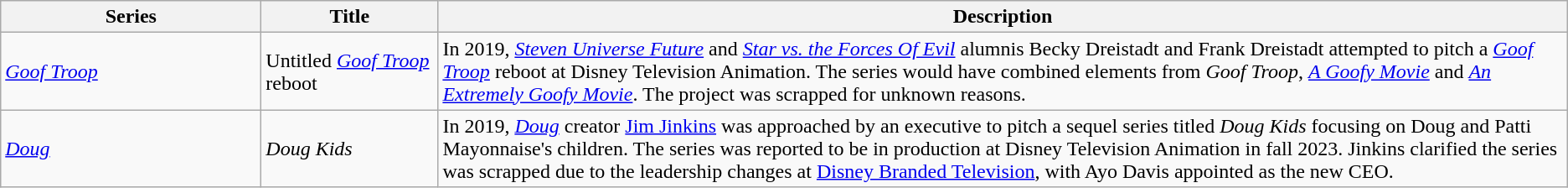<table class="wikitable">
<tr>
<th style="width:150pt;">Series</th>
<th style="width:100pt;">Title</th>
<th>Description</th>
</tr>
<tr>
<td><em><a href='#'>Goof Troop</a></em></td>
<td>Untitled <em><a href='#'>Goof Troop</a></em> reboot</td>
<td>In 2019, <em><a href='#'>Steven Universe Future</a></em> and <em><a href='#'>Star vs. the Forces Of Evil</a></em> alumnis Becky Dreistadt and Frank Dreistadt attempted to pitch a <em><a href='#'>Goof Troop</a></em> reboot at Disney Television Animation. The series would have combined elements from <em>Goof Troop</em>, <em><a href='#'>A Goofy Movie</a></em> and <em><a href='#'>An Extremely Goofy Movie</a></em>. The project was scrapped for unknown reasons.</td>
</tr>
<tr>
<td><em><a href='#'>Doug</a></em></td>
<td><em>Doug Kids</em></td>
<td>In 2019, <em><a href='#'>Doug</a></em> creator <a href='#'>Jim Jinkins</a> was approached by an executive to pitch a sequel series titled <em>Doug Kids</em> focusing on Doug and Patti Mayonnaise's children. The series was reported to be in production at Disney Television Animation in fall 2023. Jinkins clarified the series was scrapped due to the leadership changes at <a href='#'>Disney Branded Television</a>, with Ayo Davis appointed as the new CEO.</td>
</tr>
</table>
